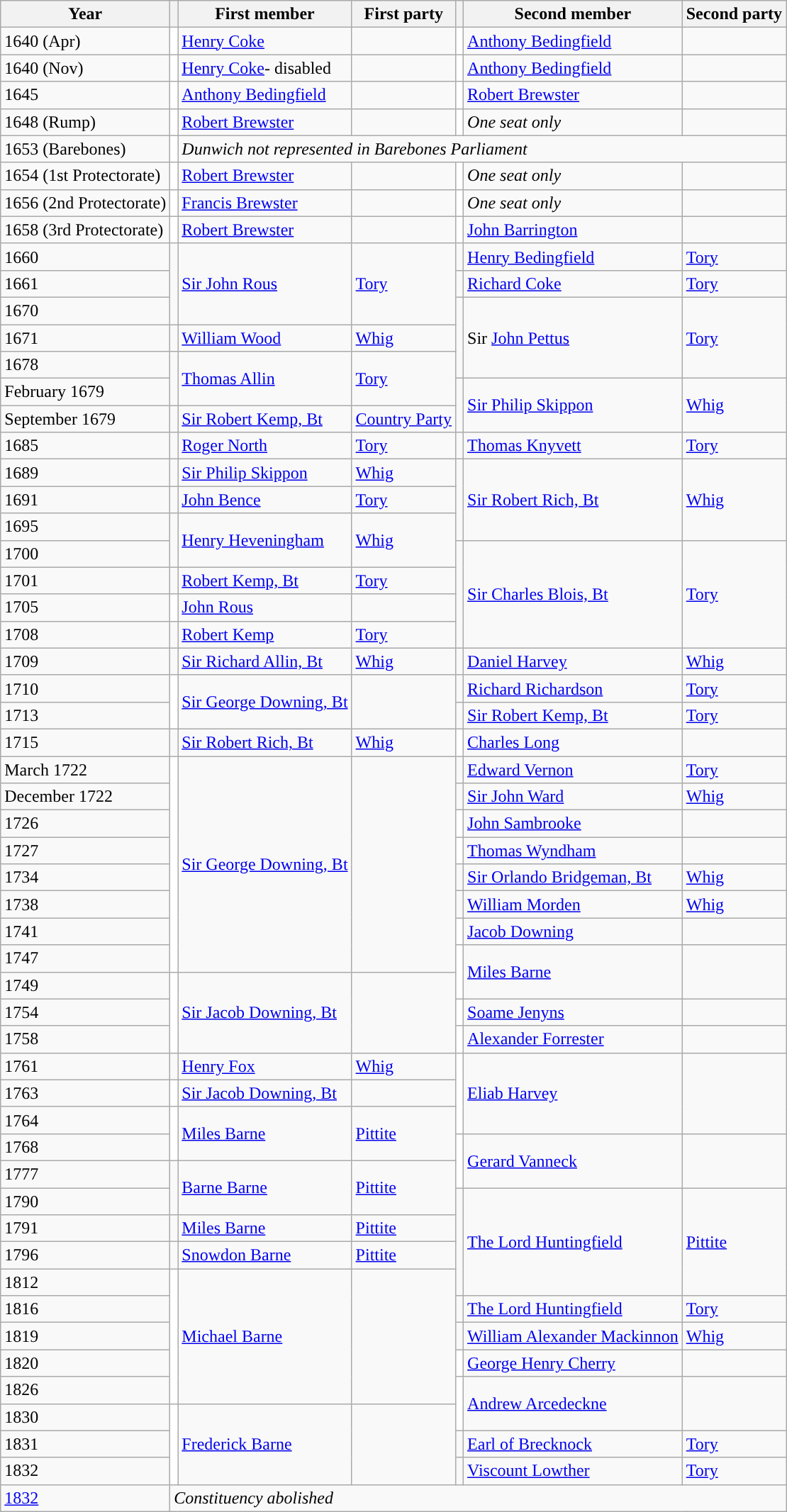<table class="wikitable">
<tr>
<th>Year</th>
<th></th>
<th>First member</th>
<th>First party</th>
<th></th>
<th>Second member</th>
<th>Second party</th>
</tr>
<tr>
<td>1640 (Apr)</td>
<td style="color:inherit;background-color: white"></td>
<td><a href='#'>Henry Coke</a></td>
<td></td>
<td style="color:inherit;background-color: white"></td>
<td><a href='#'>Anthony Bedingfield</a></td>
<td></td>
</tr>
<tr>
<td>1640 (Nov)</td>
<td style="color:inherit;background-color: white"></td>
<td><a href='#'>Henry Coke</a>- disabled</td>
<td></td>
<td style="color:inherit;background-color: white"></td>
<td><a href='#'>Anthony Bedingfield</a></td>
<td></td>
</tr>
<tr>
<td>1645</td>
<td style="color:inherit;background-color: white"></td>
<td><a href='#'>Anthony Bedingfield</a></td>
<td></td>
<td style="color:inherit;background-color: white"></td>
<td><a href='#'>Robert Brewster</a></td>
<td></td>
</tr>
<tr>
<td>1648 (Rump)</td>
<td style="color:inherit;background-color: white"></td>
<td><a href='#'>Robert Brewster</a></td>
<td></td>
<td style="color:inherit;background-color: white"></td>
<td><em>One seat only</em></td>
<td></td>
</tr>
<tr>
<td>1653 (Barebones)</td>
<td style="color:inherit;background-color: white"></td>
<td colspan="6"><em>Dunwich not represented in Barebones Parliament</em></td>
</tr>
<tr>
<td>1654 (1st Protectorate)</td>
<td style="color:inherit;background-color: white"></td>
<td><a href='#'>Robert Brewster</a></td>
<td></td>
<td style="color:inherit;background-color: white"></td>
<td><em>One seat only</em></td>
<td></td>
</tr>
<tr>
<td>1656 (2nd Protectorate)</td>
<td style="color:inherit;background-color: white"></td>
<td><a href='#'>Francis Brewster</a></td>
<td></td>
<td style="color:inherit;background-color: white"></td>
<td><em>One seat only</em></td>
<td></td>
</tr>
<tr>
<td>1658 (3rd Protectorate)</td>
<td style="color:inherit;background-color: white"></td>
<td><a href='#'>Robert Brewster</a></td>
<td></td>
<td style="color:inherit;background-color: white"></td>
<td><a href='#'>John Barrington</a></td>
<td></td>
</tr>
<tr>
<td>1660</td>
<td rowspan="3" style="color:inherit;background-color: "></td>
<td rowspan="3"><a href='#'>Sir John Rous</a></td>
<td rowspan="3"> <a href='#'>Tory</a></td>
<td style="color:inherit;background-color: "></td>
<td><a href='#'>Henry Bedingfield</a></td>
<td> <a href='#'>Tory</a></td>
</tr>
<tr>
<td>1661</td>
<td style="color:inherit;background-color: "></td>
<td><a href='#'>Richard Coke</a></td>
<td> <a href='#'>Tory</a></td>
</tr>
<tr>
<td>1670</td>
<td rowspan="3" style="color:inherit;background-color: "></td>
<td rowspan="3">Sir <a href='#'>John Pettus</a></td>
<td rowspan="3"> <a href='#'>Tory</a></td>
</tr>
<tr>
<td>1671</td>
<td style="color:inherit;background-color: "></td>
<td><a href='#'>William Wood</a></td>
<td> <a href='#'>Whig</a></td>
</tr>
<tr>
<td>1678</td>
<td rowspan="2" style="color:inherit;background-color: "></td>
<td rowspan="2"><a href='#'>Thomas Allin</a></td>
<td rowspan="2"> <a href='#'>Tory</a></td>
</tr>
<tr>
<td>February 1679</td>
<td rowspan="2" style="color:inherit;background-color: "></td>
<td rowspan="2"><a href='#'>Sir Philip Skippon</a></td>
<td rowspan="2"> <a href='#'>Whig</a></td>
</tr>
<tr>
<td>September 1679</td>
<td style="color:inherit;background-color: "></td>
<td><a href='#'>Sir Robert Kemp, Bt</a></td>
<td> <a href='#'>Country Party</a></td>
</tr>
<tr>
<td>1685</td>
<td style="color:inherit;background-color: "></td>
<td><a href='#'>Roger North</a></td>
<td><a href='#'>Tory</a></td>
<td style="color:inherit;background-color: "></td>
<td><a href='#'>Thomas Knyvett</a></td>
<td><a href='#'>Tory</a></td>
</tr>
<tr>
<td>1689</td>
<td style="color:inherit;background-color: "></td>
<td><a href='#'>Sir Philip Skippon</a></td>
<td> <a href='#'>Whig</a></td>
<td rowspan="3" style="color:inherit;background-color: "></td>
<td rowspan="3"><a href='#'>Sir Robert Rich, Bt</a></td>
<td rowspan="3"><a href='#'>Whig</a></td>
</tr>
<tr>
<td>1691</td>
<td style="color:inherit;background-color: "></td>
<td><a href='#'>John Bence</a></td>
<td><a href='#'>Tory</a></td>
</tr>
<tr>
<td>1695</td>
<td rowspan="2" style="color:inherit;background-color: "></td>
<td rowspan="2"><a href='#'>Henry Heveningham</a></td>
<td rowspan="2"> <a href='#'>Whig</a></td>
</tr>
<tr>
<td>1700</td>
<td rowspan="4" style="color:inherit;background-color: "></td>
<td rowspan="4"><a href='#'>Sir Charles Blois, Bt</a></td>
<td rowspan="4"> <a href='#'>Tory</a></td>
</tr>
<tr>
<td>1701</td>
<td style="color:inherit;background-color: "></td>
<td><a href='#'>Robert Kemp, Bt</a></td>
<td> <a href='#'>Tory</a></td>
</tr>
<tr>
<td>1705</td>
<td style="color:inherit;background-color: white"></td>
<td><a href='#'>John Rous</a></td>
<td></td>
</tr>
<tr>
<td>1708</td>
<td style="color:inherit;background-color: "></td>
<td><a href='#'>Robert Kemp</a></td>
<td> <a href='#'>Tory</a></td>
</tr>
<tr>
<td>1709</td>
<td style="color:inherit;background-color: "></td>
<td><a href='#'>Sir Richard Allin, Bt</a></td>
<td> <a href='#'>Whig</a></td>
<td style="color:inherit;background-color: "></td>
<td><a href='#'>Daniel Harvey</a></td>
<td> <a href='#'>Whig</a></td>
</tr>
<tr>
<td>1710</td>
<td rowspan="2" style="color:inherit;background-color: white"></td>
<td rowspan="2"><a href='#'>Sir George Downing, Bt</a></td>
<td rowspan="2"></td>
<td style="color:inherit;background-color: "></td>
<td><a href='#'>Richard Richardson</a></td>
<td> <a href='#'>Tory</a></td>
</tr>
<tr>
<td>1713</td>
<td style="color:inherit;background-color: "></td>
<td><a href='#'>Sir Robert Kemp, Bt</a></td>
<td> <a href='#'>Tory</a></td>
</tr>
<tr>
<td>1715</td>
<td style="color:inherit;background-color: "></td>
<td><a href='#'>Sir Robert Rich, Bt</a></td>
<td> <a href='#'>Whig</a></td>
<td style="color:inherit;background-color: white"></td>
<td><a href='#'>Charles Long</a></td>
<td></td>
</tr>
<tr>
<td>March 1722</td>
<td rowspan="8" style="color:inherit;background-color: white"></td>
<td rowspan="8"><a href='#'>Sir George Downing, Bt</a></td>
<td rowspan="8"></td>
<td style="color:inherit;background-color: "></td>
<td><a href='#'>Edward Vernon</a></td>
<td> <a href='#'>Tory</a></td>
</tr>
<tr>
<td>December 1722</td>
<td style="color:inherit;background-color: "></td>
<td><a href='#'>Sir John Ward</a></td>
<td> <a href='#'>Whig</a></td>
</tr>
<tr>
<td>1726</td>
<td style="color:inherit;background-color: white"></td>
<td><a href='#'>John Sambrooke</a></td>
<td></td>
</tr>
<tr>
<td>1727</td>
<td style="color:inherit;background-color: white"></td>
<td><a href='#'>Thomas Wyndham</a></td>
<td></td>
</tr>
<tr>
<td>1734</td>
<td style="color:inherit;background-color: "></td>
<td><a href='#'>Sir Orlando Bridgeman, Bt</a></td>
<td> <a href='#'>Whig</a></td>
</tr>
<tr>
<td>1738</td>
<td style="color:inherit;background-color: "></td>
<td><a href='#'>William Morden</a></td>
<td> <a href='#'>Whig</a></td>
</tr>
<tr>
<td>1741</td>
<td style="color:inherit;background-color: white"></td>
<td><a href='#'>Jacob Downing</a></td>
<td></td>
</tr>
<tr>
<td>1747</td>
<td rowspan="2" style="color:inherit;background-color: white"></td>
<td rowspan="2"><a href='#'>Miles Barne</a></td>
<td rowspan="2"></td>
</tr>
<tr>
<td>1749</td>
<td rowspan="3" style="color:inherit;background-color: white"></td>
<td rowspan="3"><a href='#'>Sir Jacob Downing, Bt</a></td>
<td rowspan="3"></td>
</tr>
<tr>
<td>1754</td>
<td style="color:inherit;background-color: white"></td>
<td><a href='#'>Soame Jenyns</a></td>
<td></td>
</tr>
<tr>
<td>1758</td>
<td style="color:inherit;background-color: white"></td>
<td><a href='#'>Alexander Forrester</a></td>
<td></td>
</tr>
<tr>
<td>1761</td>
<td style="color:inherit;background-color: "></td>
<td><a href='#'>Henry Fox</a></td>
<td> <a href='#'>Whig</a></td>
<td rowspan="3" style="color:inherit;background-color: white"></td>
<td rowspan="3"><a href='#'>Eliab Harvey</a></td>
<td rowspan="3"></td>
</tr>
<tr>
<td>1763</td>
<td style="color:inherit;background-color: white"></td>
<td><a href='#'>Sir Jacob Downing, Bt</a></td>
<td></td>
</tr>
<tr>
<td>1764</td>
<td rowspan="2" style="color:inherit;background-color: white"></td>
<td rowspan="2"><a href='#'>Miles Barne</a></td>
<td rowspan="2"> <a href='#'>Pittite</a></td>
</tr>
<tr>
<td>1768</td>
<td rowspan="2" style="color:inherit;background-color: white"></td>
<td rowspan="2"><a href='#'>Gerard Vanneck</a></td>
<td rowspan="2"></td>
</tr>
<tr>
<td>1777</td>
<td rowspan="2" style="color:inherit;background-color: "></td>
<td rowspan="2"><a href='#'>Barne Barne</a></td>
<td rowspan="2"> <a href='#'>Pittite</a></td>
</tr>
<tr>
<td>1790</td>
<td rowspan="4" style="color:inherit;background-color: "></td>
<td rowspan="4"><a href='#'>The Lord Huntingfield</a></td>
<td rowspan="4"> <a href='#'>Pittite</a></td>
</tr>
<tr>
<td>1791</td>
<td style="color:inherit;background-color: "></td>
<td><a href='#'>Miles Barne</a></td>
<td> <a href='#'>Pittite</a></td>
</tr>
<tr>
<td>1796</td>
<td style="color:inherit;background-color: "></td>
<td><a href='#'>Snowdon Barne</a></td>
<td> <a href='#'>Pittite</a></td>
</tr>
<tr>
<td>1812</td>
<td rowspan="5" style="color:inherit;background-color: white"></td>
<td rowspan="5"><a href='#'>Michael Barne</a></td>
<td rowspan="5"></td>
</tr>
<tr>
<td>1816</td>
<td style="color:inherit;background-color: "></td>
<td><a href='#'>The Lord Huntingfield</a></td>
<td><a href='#'>Tory</a></td>
</tr>
<tr>
<td>1819</td>
<td style="color:inherit;background-color: "></td>
<td><a href='#'>William Alexander Mackinnon</a></td>
<td> <a href='#'>Whig</a></td>
</tr>
<tr>
<td>1820</td>
<td style="color:inherit;background-color: white"></td>
<td><a href='#'>George Henry Cherry</a></td>
<td></td>
</tr>
<tr>
<td>1826</td>
<td rowspan="2" style="color:inherit;background-color: white"></td>
<td rowspan="2"><a href='#'>Andrew Arcedeckne</a></td>
<td rowspan="2"></td>
</tr>
<tr>
<td>1830</td>
<td rowspan="3" style="color:inherit;background-color: white"></td>
<td rowspan="3"><a href='#'>Frederick Barne</a></td>
<td rowspan="3"></td>
</tr>
<tr>
<td>1831</td>
<td style="color:inherit;background-color: "></td>
<td><a href='#'>Earl of Brecknock</a></td>
<td><a href='#'>Tory</a></td>
</tr>
<tr>
<td>1832</td>
<td style="color:inherit;background-color: "></td>
<td><a href='#'>Viscount Lowther</a></td>
<td><a href='#'>Tory</a></td>
</tr>
<tr>
<td><a href='#'>1832</a></td>
<td colspan="6"><em>Constituency abolished</em></td>
</tr>
</table>
